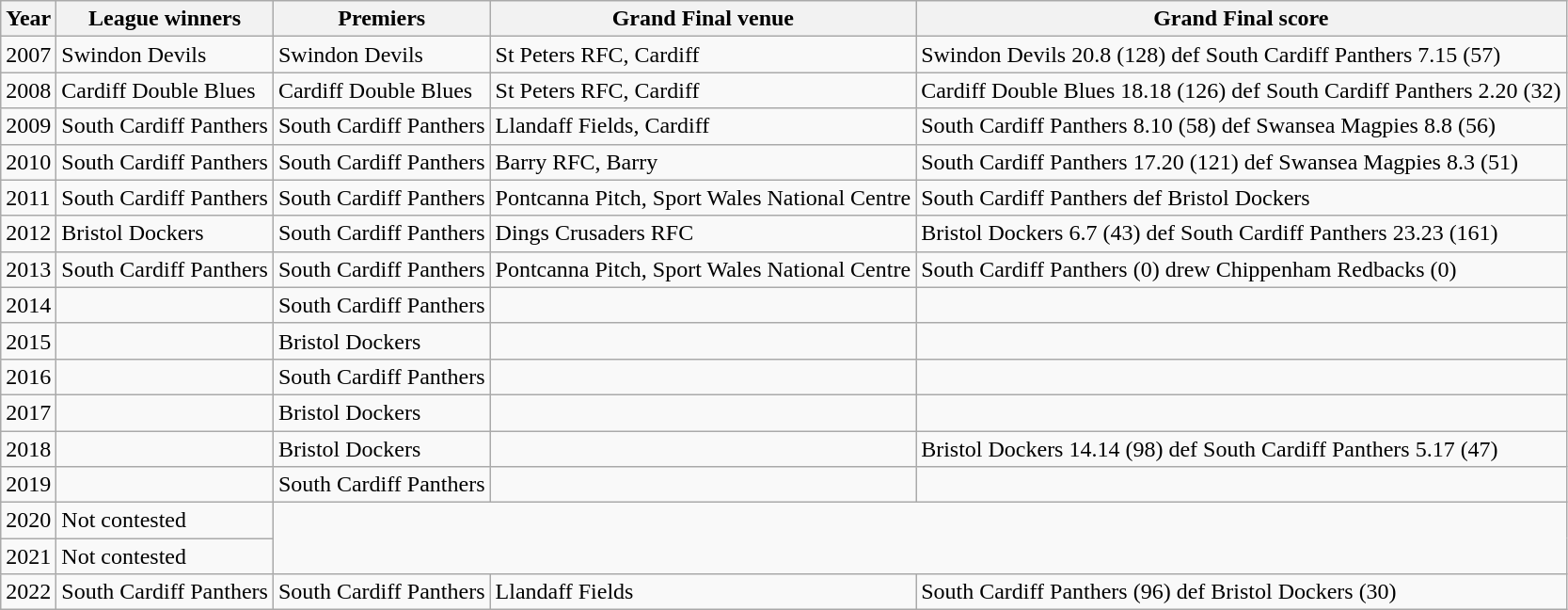<table class="wikitable">
<tr>
<th>Year</th>
<th>League winners</th>
<th>Premiers</th>
<th>Grand Final venue</th>
<th>Grand Final score</th>
</tr>
<tr>
<td>2007</td>
<td>Swindon Devils</td>
<td>Swindon Devils</td>
<td>St Peters RFC, Cardiff</td>
<td>Swindon Devils 20.8 (128) def South Cardiff Panthers 7.15 (57)</td>
</tr>
<tr>
<td>2008</td>
<td>Cardiff Double Blues</td>
<td>Cardiff Double Blues</td>
<td>St Peters RFC, Cardiff</td>
<td>Cardiff Double Blues 18.18 (126) def South Cardiff Panthers 2.20 (32)</td>
</tr>
<tr>
<td>2009</td>
<td>South Cardiff Panthers</td>
<td>South Cardiff Panthers</td>
<td>Llandaff Fields, Cardiff</td>
<td>South Cardiff Panthers 8.10 (58) def Swansea Magpies 8.8 (56)</td>
</tr>
<tr>
<td>2010</td>
<td>South Cardiff Panthers</td>
<td>South Cardiff Panthers</td>
<td>Barry RFC, Barry</td>
<td>South Cardiff Panthers 17.20 (121) def Swansea Magpies 8.3 (51)</td>
</tr>
<tr>
<td>2011</td>
<td>South Cardiff Panthers</td>
<td>South Cardiff Panthers</td>
<td>Pontcanna Pitch, Sport Wales National Centre</td>
<td>South Cardiff Panthers def Bristol Dockers</td>
</tr>
<tr>
<td>2012</td>
<td>Bristol Dockers</td>
<td>South Cardiff Panthers</td>
<td>Dings Crusaders RFC</td>
<td>Bristol Dockers 6.7 (43) def South Cardiff Panthers 23.23 (161)</td>
</tr>
<tr>
<td>2013</td>
<td>South Cardiff Panthers</td>
<td>South Cardiff Panthers</td>
<td>Pontcanna Pitch, Sport Wales National Centre</td>
<td>South Cardiff Panthers (0) drew Chippenham Redbacks (0)</td>
</tr>
<tr>
<td>2014</td>
<td></td>
<td>South Cardiff Panthers</td>
<td></td>
<td></td>
</tr>
<tr>
<td>2015</td>
<td></td>
<td>Bristol Dockers</td>
<td></td>
<td></td>
</tr>
<tr>
<td>2016</td>
<td></td>
<td>South Cardiff Panthers</td>
<td></td>
<td></td>
</tr>
<tr>
<td>2017</td>
<td></td>
<td>Bristol Dockers</td>
<td></td>
<td></td>
</tr>
<tr>
<td>2018</td>
<td></td>
<td>Bristol Dockers</td>
<td></td>
<td>Bristol Dockers 14.14 (98) def  South Cardiff Panthers 5.17 (47)</td>
</tr>
<tr>
<td>2019</td>
<td></td>
<td>South Cardiff Panthers</td>
<td></td>
<td></td>
</tr>
<tr>
<td>2020</td>
<td>Not contested</td>
</tr>
<tr>
<td>2021</td>
<td>Not contested</td>
</tr>
<tr>
<td>2022</td>
<td>South Cardiff Panthers</td>
<td>South Cardiff Panthers</td>
<td>Llandaff Fields</td>
<td>South Cardiff Panthers (96) def Bristol Dockers (30)</td>
</tr>
</table>
